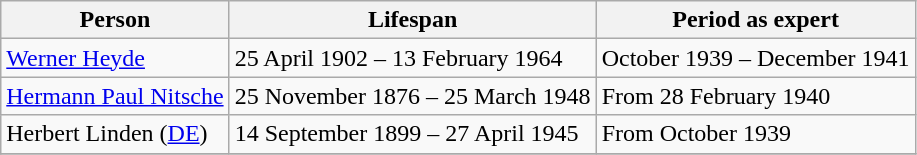<table class="wikitable">
<tr>
<th>Person</th>
<th>Lifespan</th>
<th>Period as expert</th>
</tr>
<tr>
<td><a href='#'>Werner Heyde</a></td>
<td>25 April 1902 – 13 February 1964</td>
<td>October 1939 – December 1941</td>
</tr>
<tr>
<td><a href='#'>Hermann Paul Nitsche</a></td>
<td>25 November 1876 – 25 March 1948</td>
<td>From 28 February 1940</td>
</tr>
<tr>
<td>Herbert Linden (<a href='#'>DE</a>)</td>
<td>14 September 1899 – 27 April 1945</td>
<td>From October 1939</td>
</tr>
<tr>
</tr>
</table>
